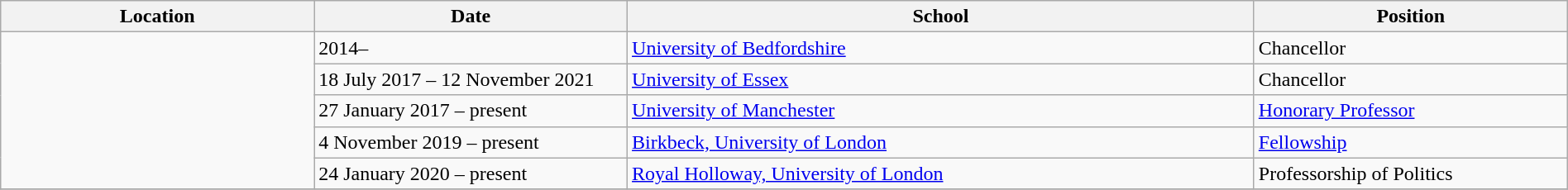<table class="wikitable" style="width:100%;">
<tr>
<th style="width:20%;">Location</th>
<th style="width:20%;">Date</th>
<th style="width:40%;">School</th>
<th style="width:20%;">Position</th>
</tr>
<tr>
<td rowspan="5"></td>
<td>2014–</td>
<td><a href='#'>University of Bedfordshire</a></td>
<td>Chancellor</td>
</tr>
<tr>
<td>18 July 2017 – 12 November 2021</td>
<td><a href='#'>University of Essex</a></td>
<td>Chancellor</td>
</tr>
<tr>
<td>27 January 2017 – present</td>
<td><a href='#'>University of Manchester</a></td>
<td><a href='#'>Honorary Professor</a></td>
</tr>
<tr>
<td>4 November 2019 – present</td>
<td><a href='#'>Birkbeck, University of London</a></td>
<td><a href='#'>Fellowship</a></td>
</tr>
<tr>
<td>24 January 2020 – present</td>
<td><a href='#'>Royal Holloway, University of London</a></td>
<td>Professorship of Politics</td>
</tr>
<tr>
</tr>
</table>
